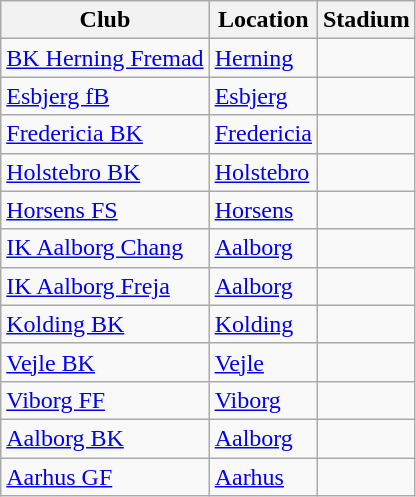<table class="wikitable sortable">
<tr>
<th>Club</th>
<th>Location</th>
<th>Stadium</th>
</tr>
<tr>
<td><a href='#'>BK Herning Fremad</a></td>
<td><a href='#'>Herning</a></td>
<td></td>
</tr>
<tr>
<td><a href='#'>Esbjerg fB</a></td>
<td><a href='#'>Esbjerg</a></td>
<td></td>
</tr>
<tr>
<td><a href='#'>Fredericia BK</a></td>
<td><a href='#'>Fredericia</a></td>
<td></td>
</tr>
<tr>
<td><a href='#'>Holstebro BK</a></td>
<td><a href='#'>Holstebro</a></td>
<td></td>
</tr>
<tr>
<td><a href='#'>Horsens FS</a></td>
<td><a href='#'>Horsens</a></td>
<td></td>
</tr>
<tr>
<td><a href='#'>IK Aalborg Chang</a></td>
<td><a href='#'>Aalborg</a></td>
<td></td>
</tr>
<tr>
<td><a href='#'>IK Aalborg Freja</a></td>
<td><a href='#'>Aalborg</a></td>
<td></td>
</tr>
<tr>
<td><a href='#'>Kolding BK</a></td>
<td><a href='#'>Kolding</a></td>
<td></td>
</tr>
<tr>
<td><a href='#'>Vejle BK</a></td>
<td><a href='#'>Vejle</a></td>
<td></td>
</tr>
<tr>
<td><a href='#'>Viborg FF</a></td>
<td><a href='#'>Viborg</a></td>
<td></td>
</tr>
<tr>
<td><a href='#'>Aalborg BK</a></td>
<td><a href='#'>Aalborg</a></td>
<td></td>
</tr>
<tr>
<td><a href='#'>Aarhus GF</a></td>
<td><a href='#'>Aarhus</a></td>
<td></td>
</tr>
</table>
